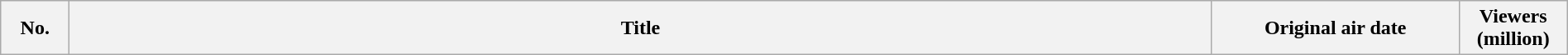<table class="wikitable plainrowheaders" style="width:100%; margin:auto;">
<tr>
<th scope="col" style="width:3em;">No.</th>
<th scope="col">Title</th>
<th scope="col" style="width:12em;">Original air date</th>
<th scope="col" style="width:5em;">Viewers (million)<br>





</th>
</tr>
</table>
